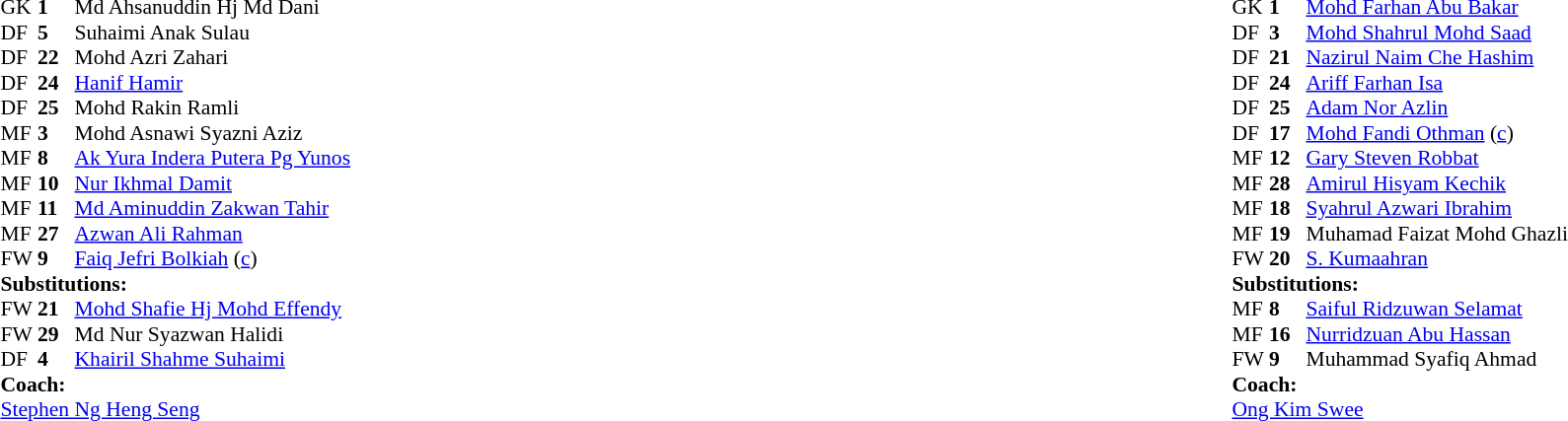<table width="100%">
<tr>
<td valign="top" width="50%"><br><table style="font-size: 90%" cellspacing="0" cellpadding="0">
<tr>
<th width="25"></th>
<th width="25"></th>
</tr>
<tr>
<td>GK</td>
<td><strong>1</strong></td>
<td>Md Ahsanuddin Hj Md Dani</td>
</tr>
<tr>
<td>DF</td>
<td><strong>5</strong></td>
<td>Suhaimi Anak Sulau</td>
</tr>
<tr>
<td>DF</td>
<td><strong>22</strong></td>
<td>Mohd Azri Zahari</td>
<td></td>
</tr>
<tr>
<td>DF</td>
<td><strong>24</strong></td>
<td><a href='#'>Hanif Hamir</a></td>
<td></td>
<td></td>
</tr>
<tr>
<td>DF</td>
<td><strong>25</strong></td>
<td>Mohd Rakin Ramli</td>
</tr>
<tr>
<td>MF</td>
<td><strong>3</strong></td>
<td>Mohd Asnawi Syazni Aziz</td>
</tr>
<tr>
<td>MF</td>
<td><strong>8</strong></td>
<td><a href='#'>Ak Yura Indera Putera Pg Yunos</a></td>
</tr>
<tr>
<td>MF</td>
<td><strong>10</strong></td>
<td><a href='#'>Nur Ikhmal Damit</a></td>
</tr>
<tr>
<td>MF</td>
<td><strong>11</strong></td>
<td><a href='#'>Md Aminuddin Zakwan Tahir</a></td>
<td></td>
<td></td>
</tr>
<tr>
<td>MF</td>
<td><strong>27</strong></td>
<td><a href='#'>Azwan Ali Rahman</a></td>
</tr>
<tr>
<td>FW</td>
<td><strong>9</strong></td>
<td><a href='#'>Faiq Jefri Bolkiah</a> (<a href='#'>c</a>)</td>
<td></td>
<td></td>
</tr>
<tr>
<td colspan=3><strong>Substitutions:</strong></td>
</tr>
<tr>
<td>FW</td>
<td><strong>21</strong></td>
<td><a href='#'>Mohd Shafie Hj Mohd Effendy</a></td>
<td></td>
<td></td>
</tr>
<tr>
<td>FW</td>
<td><strong>29</strong></td>
<td>Md Nur Syazwan Halidi</td>
<td></td>
<td></td>
</tr>
<tr>
<td>DF</td>
<td><strong>4</strong></td>
<td><a href='#'>Khairil Shahme Suhaimi</a></td>
<td></td>
<td></td>
</tr>
<tr>
<td colspan=3><strong>Coach:</strong></td>
</tr>
<tr>
<td colspan=3> <a href='#'>Stephen Ng Heng Seng</a></td>
</tr>
</table>
</td>
<td valign="top"></td>
<td valign="top" width="50%"><br><table style="font-size: 90%" cellspacing="0" cellpadding="0" align="center">
<tr>
<th width=25></th>
<th width=25></th>
</tr>
<tr>
<td>GK</td>
<td><strong>1</strong></td>
<td><a href='#'>Mohd Farhan Abu Bakar</a></td>
</tr>
<tr>
<td>DF</td>
<td><strong>3</strong></td>
<td><a href='#'>Mohd Shahrul Mohd Saad</a></td>
</tr>
<tr>
<td>DF</td>
<td><strong>21</strong></td>
<td><a href='#'>Nazirul Naim Che Hashim</a></td>
</tr>
<tr>
<td>DF</td>
<td><strong>24</strong></td>
<td><a href='#'>Ariff Farhan Isa</a></td>
</tr>
<tr>
<td>DF</td>
<td><strong>25</strong></td>
<td><a href='#'>Adam Nor Azlin</a></td>
<td></td>
</tr>
<tr>
<td>DF</td>
<td><strong>17</strong></td>
<td><a href='#'>Mohd Fandi Othman</a> (<a href='#'>c</a>)</td>
<td></td>
<td></td>
</tr>
<tr>
<td>MF</td>
<td><strong>12</strong></td>
<td><a href='#'>Gary Steven Robbat</a></td>
<td></td>
<td></td>
</tr>
<tr>
<td>MF</td>
<td><strong>28</strong></td>
<td><a href='#'>Amirul Hisyam Kechik</a></td>
</tr>
<tr>
<td>MF</td>
<td><strong>18</strong></td>
<td><a href='#'>Syahrul Azwari Ibrahim</a></td>
</tr>
<tr>
<td>MF</td>
<td><strong>19</strong></td>
<td>Muhamad Faizat Mohd Ghazli</td>
</tr>
<tr>
<td>FW</td>
<td><strong>20</strong></td>
<td><a href='#'>S. Kumaahran</a></td>
<td></td>
<td></td>
</tr>
<tr>
<td colspan=3><strong>Substitutions:</strong></td>
</tr>
<tr>
<td>MF</td>
<td><strong>8</strong></td>
<td><a href='#'>Saiful Ridzuwan Selamat</a></td>
<td></td>
<td></td>
</tr>
<tr>
<td>MF</td>
<td><strong>16</strong></td>
<td><a href='#'>Nurridzuan Abu Hassan</a></td>
<td></td>
<td></td>
</tr>
<tr>
<td>FW</td>
<td><strong>9</strong></td>
<td>Muhammad Syafiq Ahmad</td>
<td></td>
<td></td>
</tr>
<tr>
<td colspan=3><strong>Coach:</strong></td>
</tr>
<tr>
<td colspan=3> <a href='#'>Ong Kim Swee</a></td>
</tr>
</table>
</td>
</tr>
</table>
